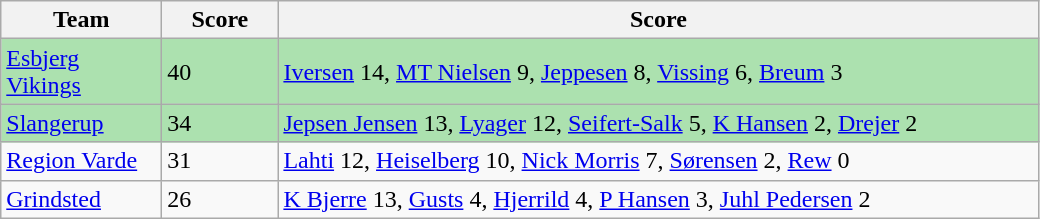<table class="wikitable" style="font-size: 100%">
<tr>
<th width=100>Team</th>
<th width=70>Score</th>
<th width=500>Score</th>
</tr>
<tr style="background:#ACE1AF;">
<td><a href='#'>Esbjerg Vikings</a></td>
<td>40</td>
<td><a href='#'>Iversen</a> 14, <a href='#'>MT Nielsen</a> 9, <a href='#'>Jeppesen</a> 8, <a href='#'>Vissing</a> 6, <a href='#'>Breum</a> 3</td>
</tr>
<tr style="background:#ACE1AF;">
<td><a href='#'>Slangerup</a></td>
<td>34</td>
<td><a href='#'>Jepsen Jensen</a> 13, <a href='#'>Lyager</a> 12, <a href='#'>Seifert-Salk</a> 5, <a href='#'>K Hansen</a> 2, <a href='#'>Drejer</a> 2</td>
</tr>
<tr>
<td><a href='#'>Region Varde</a></td>
<td>31</td>
<td><a href='#'>Lahti</a> 12, <a href='#'>Heiselberg</a> 10, <a href='#'>Nick Morris</a> 7, <a href='#'>Sørensen</a> 2, <a href='#'>Rew</a> 0</td>
</tr>
<tr>
<td><a href='#'>Grindsted</a></td>
<td>26</td>
<td><a href='#'>K Bjerre</a> 13, <a href='#'>Gusts</a> 4, <a href='#'>Hjerrild</a> 4, <a href='#'>P Hansen</a> 3, <a href='#'>Juhl Pedersen</a> 2</td>
</tr>
</table>
